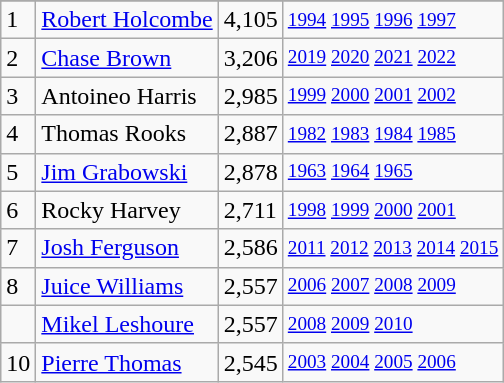<table class="wikitable">
<tr>
</tr>
<tr>
<td>1</td>
<td><a href='#'>Robert Holcombe</a></td>
<td>4,105</td>
<td style="font-size:80%;"><a href='#'>1994</a> <a href='#'>1995</a> <a href='#'>1996</a> <a href='#'>1997</a></td>
</tr>
<tr>
<td>2</td>
<td><a href='#'>Chase Brown</a></td>
<td>3,206</td>
<td style="font-size:80%;"><a href='#'>2019</a> <a href='#'>2020</a> <a href='#'>2021</a> <a href='#'>2022</a></td>
</tr>
<tr>
<td>3</td>
<td>Antoineo Harris</td>
<td>2,985</td>
<td style="font-size:80%;"><a href='#'>1999</a> <a href='#'>2000</a> <a href='#'>2001</a> <a href='#'>2002</a></td>
</tr>
<tr>
<td>4</td>
<td>Thomas Rooks</td>
<td>2,887</td>
<td style="font-size:80%;"><a href='#'>1982</a> <a href='#'>1983</a> <a href='#'>1984</a> <a href='#'>1985</a></td>
</tr>
<tr>
<td>5</td>
<td><a href='#'>Jim Grabowski</a></td>
<td>2,878</td>
<td style="font-size:80%;"><a href='#'>1963</a> <a href='#'>1964</a> <a href='#'>1965</a></td>
</tr>
<tr>
<td>6</td>
<td>Rocky Harvey</td>
<td>2,711</td>
<td style="font-size:80%;"><a href='#'>1998</a> <a href='#'>1999</a> <a href='#'>2000</a> <a href='#'>2001</a></td>
</tr>
<tr>
<td>7</td>
<td><a href='#'>Josh Ferguson</a></td>
<td>2,586</td>
<td style="font-size:80%;"><a href='#'>2011</a> <a href='#'>2012</a> <a href='#'>2013</a> <a href='#'>2014</a> <a href='#'>2015</a></td>
</tr>
<tr>
<td>8</td>
<td><a href='#'>Juice Williams</a></td>
<td>2,557</td>
<td style="font-size:80%;"><a href='#'>2006</a> <a href='#'>2007</a> <a href='#'>2008</a> <a href='#'>2009</a></td>
</tr>
<tr>
<td></td>
<td><a href='#'>Mikel Leshoure</a></td>
<td>2,557</td>
<td style="font-size:80%;"><a href='#'>2008</a> <a href='#'>2009</a> <a href='#'>2010</a></td>
</tr>
<tr>
<td>10</td>
<td><a href='#'>Pierre Thomas</a></td>
<td>2,545</td>
<td style="font-size:80%;"><a href='#'>2003</a> <a href='#'>2004</a> <a href='#'>2005</a> <a href='#'>2006</a></td>
</tr>
</table>
